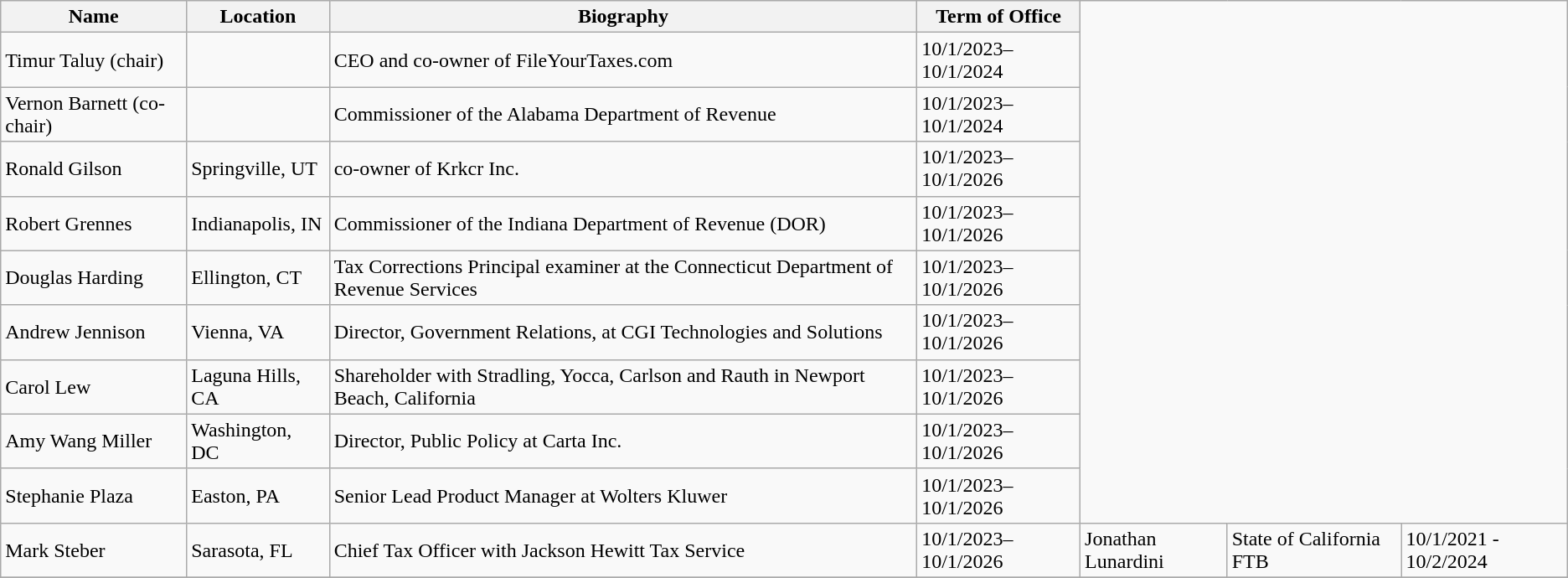<table class="wikitable">
<tr>
<th>Name</th>
<th>Location</th>
<th>Biography</th>
<th>Term of Office</th>
</tr>
<tr>
<td>Timur Taluy (chair)</td>
<td></td>
<td>CEO and co-owner of FileYourTaxes.com</td>
<td>10/1/2023–10/1/2024</td>
</tr>
<tr>
<td>Vernon Barnett (co-chair)</td>
<td></td>
<td>Commissioner of the Alabama Department of Revenue</td>
<td>10/1/2023–10/1/2024</td>
</tr>
<tr>
<td>Ronald Gilson</td>
<td>Springville, UT</td>
<td>co-owner of Krkcr Inc.</td>
<td>10/1/2023–10/1/2026</td>
</tr>
<tr>
<td>Robert Grennes</td>
<td>Indianapolis, IN</td>
<td>Commissioner of the Indiana Department of Revenue (DOR)</td>
<td>10/1/2023–10/1/2026</td>
</tr>
<tr>
<td>Douglas Harding</td>
<td>Ellington, CT</td>
<td>Tax Corrections Principal examiner at the Connecticut Department of Revenue Services</td>
<td>10/1/2023–10/1/2026</td>
</tr>
<tr>
<td>Andrew Jennison</td>
<td>Vienna, VA</td>
<td>Director, Government Relations, at CGI Technologies and Solutions</td>
<td>10/1/2023–10/1/2026</td>
</tr>
<tr>
<td>Carol Lew</td>
<td>Laguna Hills, CA</td>
<td>Shareholder with Stradling, Yocca, Carlson and Rauth in Newport Beach, California</td>
<td>10/1/2023–10/1/2026</td>
</tr>
<tr>
<td>Amy Wang Miller</td>
<td>Washington, DC</td>
<td>Director, Public Policy at Carta Inc.</td>
<td>10/1/2023–10/1/2026</td>
</tr>
<tr>
<td>Stephanie Plaza</td>
<td>Easton, PA</td>
<td>Senior Lead Product Manager at Wolters Kluwer</td>
<td>10/1/2023–10/1/2026</td>
</tr>
<tr>
<td>Mark Steber</td>
<td>Sarasota, FL</td>
<td>Chief Tax Officer with Jackson Hewitt Tax Service</td>
<td>10/1/2023–10/1/2026</td>
<td>Jonathan Lunardini</td>
<td>State of California FTB</td>
<td>10/1/2021 - 10/2/2024</td>
</tr>
<tr>
</tr>
</table>
